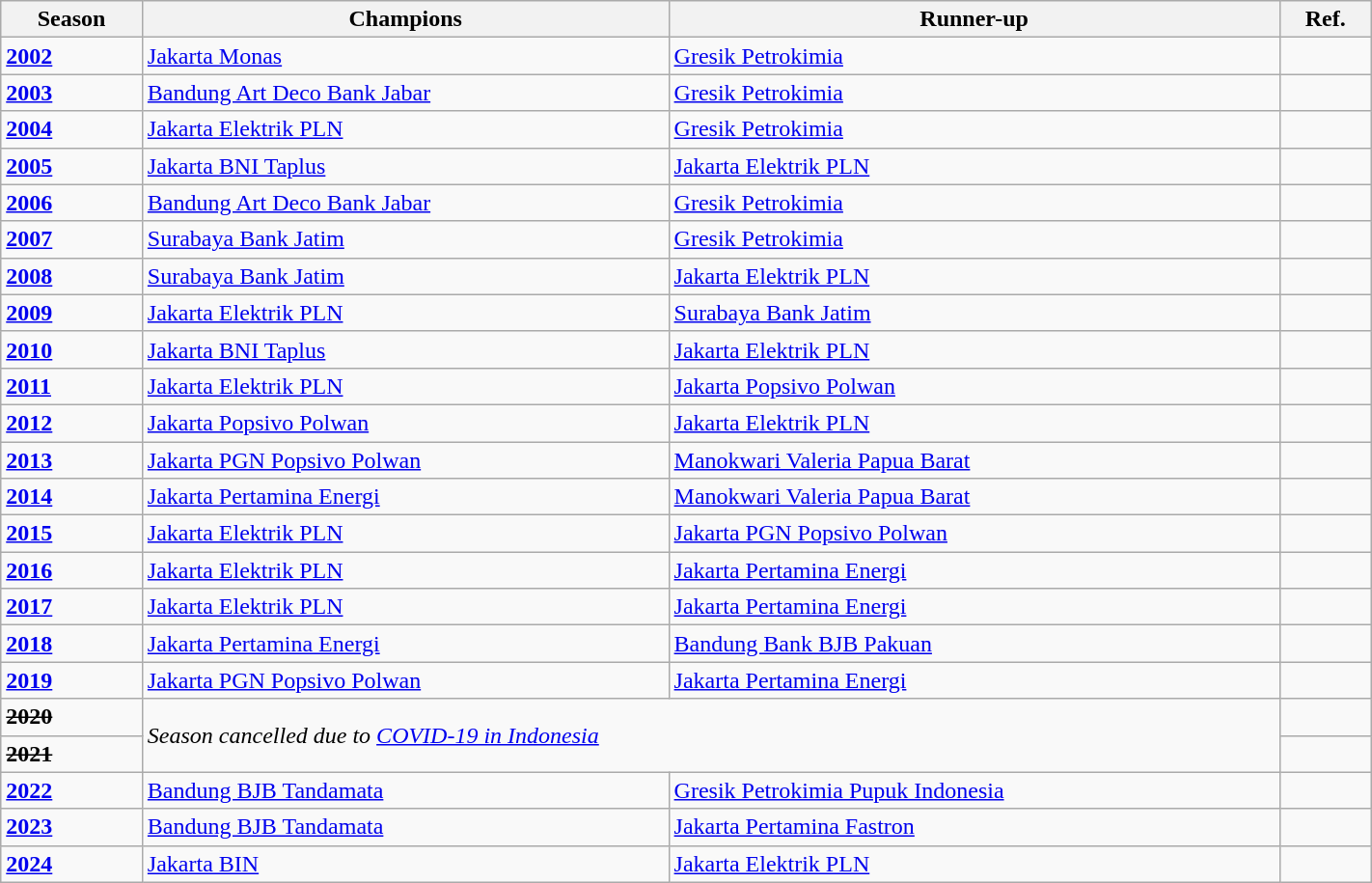<table class="wikitable" style="width:75%;">
<tr>
<th>Season</th>
<th>Champions</th>
<th>Runner-up</th>
<th>Ref.</th>
</tr>
<tr>
<td><strong><a href='#'>2002</a></strong></td>
<td><a href='#'>Jakarta Monas</a></td>
<td><a href='#'>Gresik Petrokimia</a></td>
<td></td>
</tr>
<tr>
<td><strong><a href='#'>2003</a></strong></td>
<td><a href='#'>Bandung Art Deco Bank Jabar</a></td>
<td><a href='#'>Gresik Petrokimia</a></td>
<td></td>
</tr>
<tr>
<td><strong><a href='#'>2004</a></strong></td>
<td><a href='#'>Jakarta Elektrik PLN</a></td>
<td><a href='#'>Gresik Petrokimia</a></td>
<td></td>
</tr>
<tr>
<td><strong><a href='#'>2005</a></strong></td>
<td><a href='#'>Jakarta BNI Taplus</a></td>
<td><a href='#'>Jakarta Elektrik PLN</a></td>
<td></td>
</tr>
<tr>
<td><strong><a href='#'>2006</a></strong></td>
<td><a href='#'>Bandung Art Deco Bank Jabar</a></td>
<td><a href='#'>Gresik Petrokimia</a></td>
<td></td>
</tr>
<tr>
<td><strong><a href='#'>2007</a></strong></td>
<td><a href='#'>Surabaya Bank Jatim</a></td>
<td><a href='#'>Gresik Petrokimia</a></td>
<td></td>
</tr>
<tr>
<td><strong><a href='#'>2008</a></strong></td>
<td><a href='#'>Surabaya Bank Jatim</a></td>
<td><a href='#'>Jakarta Elektrik PLN</a></td>
<td></td>
</tr>
<tr>
<td><strong><a href='#'>2009</a></strong></td>
<td><a href='#'>Jakarta Elektrik PLN</a></td>
<td><a href='#'>Surabaya Bank Jatim</a></td>
<td></td>
</tr>
<tr>
<td><strong><a href='#'>2010</a></strong></td>
<td><a href='#'>Jakarta BNI Taplus</a></td>
<td><a href='#'>Jakarta Elektrik PLN</a></td>
<td></td>
</tr>
<tr>
<td><strong><a href='#'>2011</a></strong></td>
<td><a href='#'>Jakarta Elektrik PLN</a></td>
<td><a href='#'>Jakarta Popsivo Polwan</a></td>
<td></td>
</tr>
<tr>
<td><strong><a href='#'>2012</a></strong></td>
<td><a href='#'>Jakarta Popsivo Polwan</a></td>
<td><a href='#'>Jakarta Elektrik PLN</a></td>
<td></td>
</tr>
<tr>
<td><strong><a href='#'>2013</a></strong></td>
<td><a href='#'>Jakarta PGN Popsivo Polwan</a></td>
<td><a href='#'>Manokwari Valeria Papua Barat</a></td>
<td></td>
</tr>
<tr>
<td><strong><a href='#'>2014</a></strong></td>
<td><a href='#'>Jakarta Pertamina Energi</a></td>
<td><a href='#'>Manokwari Valeria Papua Barat</a></td>
<td></td>
</tr>
<tr>
<td><strong><a href='#'>2015</a></strong></td>
<td><a href='#'>Jakarta Elektrik PLN</a></td>
<td><a href='#'>Jakarta PGN Popsivo Polwan</a></td>
<td></td>
</tr>
<tr>
<td><strong><a href='#'>2016</a></strong></td>
<td><a href='#'>Jakarta Elektrik PLN</a></td>
<td><a href='#'>Jakarta Pertamina Energi</a></td>
<td></td>
</tr>
<tr>
<td><strong><a href='#'>2017</a></strong></td>
<td><a href='#'>Jakarta Elektrik PLN</a></td>
<td><a href='#'>Jakarta Pertamina Energi</a></td>
<td></td>
</tr>
<tr>
<td><strong><a href='#'>2018</a></strong></td>
<td><a href='#'>Jakarta Pertamina Energi</a></td>
<td><a href='#'>Bandung Bank BJB Pakuan</a></td>
<td></td>
</tr>
<tr>
<td><strong><a href='#'>2019</a></strong></td>
<td><a href='#'>Jakarta PGN Popsivo Polwan</a></td>
<td><a href='#'>Jakarta Pertamina Energi</a></td>
<td></td>
</tr>
<tr>
<td><s><strong>2020</strong></s></td>
<td colspan="2" rowspan="2"><em>Season cancelled due to <a href='#'>COVID-19 in Indonesia</a></em></td>
<td></td>
</tr>
<tr>
<td><s><strong>2021</strong></s></td>
<td></td>
</tr>
<tr>
<td><strong><a href='#'>2022</a></strong></td>
<td><a href='#'>Bandung BJB Tandamata</a></td>
<td><a href='#'>Gresik Petrokimia Pupuk Indonesia</a></td>
<td></td>
</tr>
<tr>
<td><strong><a href='#'>2023</a></strong></td>
<td><a href='#'>Bandung BJB Tandamata</a></td>
<td><a href='#'>Jakarta Pertamina Fastron</a></td>
<td></td>
</tr>
<tr>
<td><strong><a href='#'>2024</a></strong></td>
<td><a href='#'>Jakarta BIN</a></td>
<td><a href='#'>Jakarta Elektrik PLN</a></td>
<td></td>
</tr>
</table>
